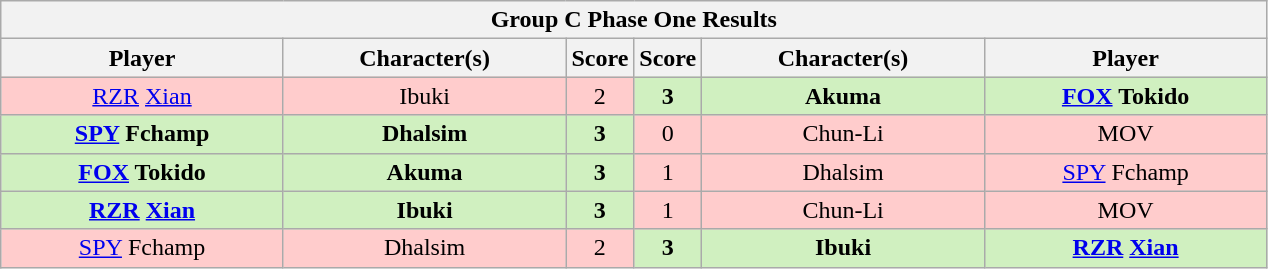<table class="wikitable" style="text-align: center;">
<tr>
<th colspan=6>Group C Phase One Results</th>
</tr>
<tr>
<th width="181px">Player</th>
<th width="181px">Character(s)</th>
<th width="20px">Score</th>
<th width="20px">Score</th>
<th width="181px">Character(s)</th>
<th width="181px">Player</th>
</tr>
<tr>
<td style="background: #FFCCCC;"><a href='#'>RZR</a> <a href='#'>Xian</a></td>
<td style="background: #FFCCCC;">Ibuki</td>
<td style="background: #FFCCCC;">2</td>
<td style="background: #D0F0C0;"><strong>3</strong></td>
<td style="background: #D0F0C0;"><strong>Akuma</strong></td>
<td style="background: #D0F0C0;"><strong><a href='#'>FOX</a> Tokido</strong></td>
</tr>
<tr>
<td style="background: #D0F0C0;"><strong><a href='#'>SPY</a> Fchamp</strong></td>
<td style="background: #D0F0C0;"><strong>Dhalsim</strong></td>
<td style="background: #D0F0C0;"><strong>3</strong></td>
<td style="background: #FFCCCC;">0</td>
<td style="background: #FFCCCC;">Chun-Li</td>
<td style="background: #FFCCCC;"> MOV</td>
</tr>
<tr>
<td style="background: #D0F0C0;"><strong><a href='#'>FOX</a> Tokido</strong></td>
<td style="background: #D0F0C0;"><strong>Akuma</strong></td>
<td style="background: #D0F0C0;"><strong>3</strong></td>
<td style="background: #FFCCCC;">1</td>
<td style="background: #FFCCCC;">Dhalsim</td>
<td style="background: #FFCCCC;"><a href='#'>SPY</a> Fchamp</td>
</tr>
<tr>
<td style="background: #D0F0C0;"><strong><a href='#'>RZR</a> <a href='#'>Xian</a></strong></td>
<td style="background: #D0F0C0;"><strong>Ibuki</strong></td>
<td style="background: #D0F0C0;"><strong>3</strong></td>
<td style="background: #FFCCCC;">1</td>
<td style="background: #FFCCCC;">Chun-Li</td>
<td style="background: #FFCCCC;"> MOV</td>
</tr>
<tr>
<td style="background: #FFCCCC;"><a href='#'>SPY</a> Fchamp</td>
<td style="background: #FFCCCC;">Dhalsim</td>
<td style="background: #FFCCCC;">2</td>
<td style="background: #D0F0C0;"><strong>3</strong></td>
<td style="background: #D0F0C0;"><strong>Ibuki</strong></td>
<td style="background: #D0F0C0;"><strong><a href='#'>RZR</a> <a href='#'>Xian</a></strong></td>
</tr>
</table>
